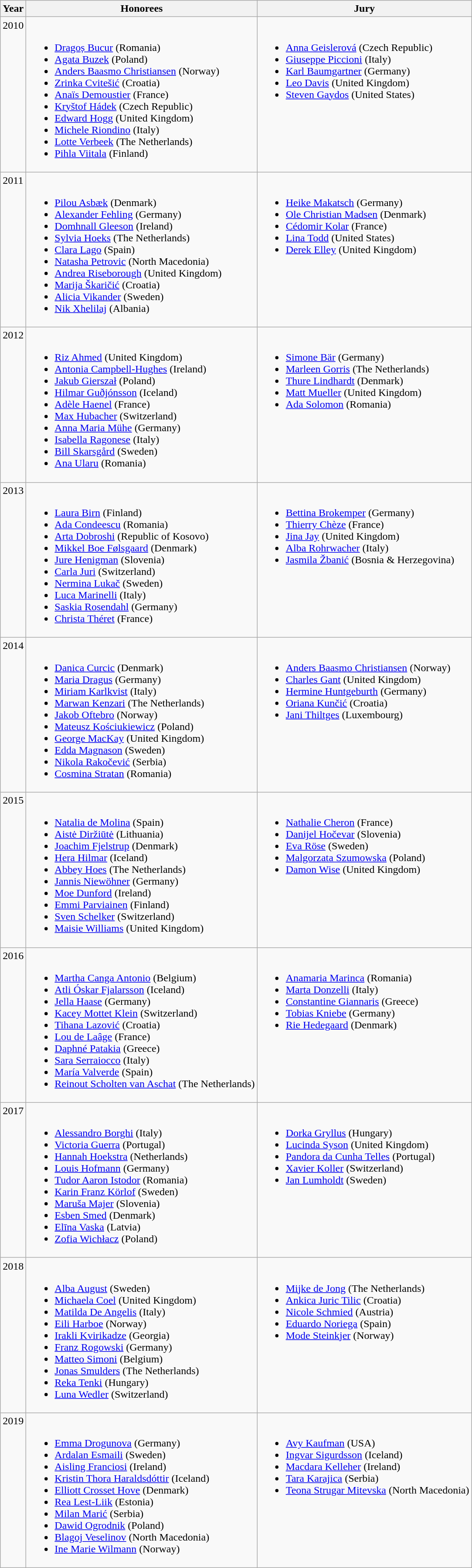<table class="wikitable">
<tr>
<th>Year</th>
<th>Honorees</th>
<th>Jury</th>
</tr>
<tr valign=top>
<td>2010</td>
<td><br><ul><li><a href='#'>Dragoș Bucur</a> (Romania)</li><li><a href='#'>Agata Buzek</a> (Poland)</li><li><a href='#'>Anders Baasmo Christiansen</a> (Norway)</li><li><a href='#'>Zrinka Cvitešić</a> (Croatia)</li><li><a href='#'>Anaïs Demoustier</a> (France)</li><li><a href='#'>Kryštof Hádek</a> (Czech Republic)</li><li><a href='#'>Edward Hogg</a> (United Kingdom)</li><li><a href='#'>Michele Riondino</a> (Italy)</li><li><a href='#'>Lotte Verbeek</a> (The Netherlands)</li><li><a href='#'>Pihla Viitala</a> (Finland)</li></ul></td>
<td><br><ul><li><a href='#'>Anna Geislerová</a> (Czech Republic)</li><li><a href='#'>Giuseppe Piccioni</a> (Italy)</li><li><a href='#'>Karl Baumgartner</a> (Germany)</li><li><a href='#'>Leo Davis</a> (United Kingdom)</li><li><a href='#'>Steven Gaydos</a> (United States)</li></ul></td>
</tr>
<tr valign=top>
<td>2011</td>
<td><br><ul><li><a href='#'>Pilou Asbæk</a> (Denmark)</li><li><a href='#'>Alexander Fehling</a> (Germany)</li><li><a href='#'>Domhnall Gleeson</a> (Ireland)</li><li><a href='#'>Sylvia Hoeks</a> (The Netherlands)</li><li><a href='#'>Clara Lago</a> (Spain)</li><li><a href='#'>Natasha Petrovic</a> (North Macedonia)</li><li><a href='#'>Andrea Riseborough</a> (United Kingdom)</li><li><a href='#'>Marija Škaričić</a> (Croatia)</li><li><a href='#'>Alicia Vikander</a> (Sweden)</li><li><a href='#'>Nik Xhelilaj</a> (Albania)</li></ul></td>
<td><br><ul><li><a href='#'>Heike Makatsch</a> (Germany)</li><li><a href='#'>Ole Christian Madsen</a> (Denmark)</li><li><a href='#'>Cédomir Kolar</a> (France)</li><li><a href='#'>Lina Todd</a> (United States)</li><li><a href='#'>Derek Elley</a> (United Kingdom)</li></ul></td>
</tr>
<tr valign=top>
<td>2012</td>
<td><br><ul><li><a href='#'>Riz Ahmed</a> (United Kingdom)</li><li><a href='#'>Antonia Campbell-Hughes</a> (Ireland)</li><li><a href='#'>Jakub Gierszał</a> (Poland)</li><li><a href='#'>Hilmar Guðjónsson</a> (Iceland)</li><li><a href='#'>Adèle Haenel</a> (France)</li><li><a href='#'>Max Hubacher</a> (Switzerland)</li><li><a href='#'>Anna Maria Mühe</a> (Germany)</li><li><a href='#'>Isabella Ragonese</a> (Italy)</li><li><a href='#'>Bill Skarsgård</a> (Sweden)</li><li><a href='#'>Ana Ularu</a> (Romania)</li></ul></td>
<td><br><ul><li><a href='#'>Simone Bär</a> (Germany)</li><li><a href='#'>Marleen Gorris</a> (The Netherlands)</li><li><a href='#'>Thure Lindhardt</a> (Denmark)</li><li><a href='#'>Matt Mueller</a> (United Kingdom)</li><li><a href='#'>Ada Solomon</a> (Romania)</li></ul></td>
</tr>
<tr valign=top>
<td>2013</td>
<td><br><ul><li><a href='#'>Laura Birn</a> (Finland)</li><li><a href='#'>Ada Condeescu</a> (Romania)</li><li><a href='#'>Arta Dobroshi</a> (Republic of Kosovo)</li><li><a href='#'>Mikkel Boe Følsgaard</a> (Denmark)</li><li><a href='#'>Jure Henigman</a> (Slovenia)</li><li><a href='#'>Carla Juri</a> (Switzerland)</li><li><a href='#'>Nermina Lukač</a> (Sweden)</li><li><a href='#'>Luca Marinelli</a> (Italy)</li><li><a href='#'>Saskia Rosendahl</a> (Germany)</li><li><a href='#'>Christa Théret</a> (France)</li></ul></td>
<td><br><ul><li><a href='#'>Bettina Brokemper</a> (Germany)</li><li><a href='#'>Thierry Chèze</a> (France)</li><li><a href='#'>Jina Jay</a> (United Kingdom)</li><li><a href='#'>Alba Rohrwacher</a> (Italy)</li><li><a href='#'>Jasmila Žbanić</a> (Bosnia & Herzegovina)</li></ul></td>
</tr>
<tr valign=top>
<td>2014</td>
<td><br><ul><li><a href='#'>Danica Curcic</a> (Denmark)</li><li><a href='#'>Maria Dragus</a> (Germany)</li><li><a href='#'>Miriam Karlkvist</a> (Italy)</li><li><a href='#'>Marwan Kenzari</a> (The Netherlands)</li><li><a href='#'>Jakob Oftebro</a> (Norway)</li><li><a href='#'>Mateusz Kościukiewicz</a> (Poland)</li><li><a href='#'>George MacKay</a> (United Kingdom)</li><li><a href='#'>Edda Magnason</a> (Sweden)</li><li><a href='#'>Nikola Rakočević</a> (Serbia)</li><li><a href='#'>Cosmina Stratan</a> (Romania)</li></ul></td>
<td><br><ul><li><a href='#'>Anders Baasmo Christiansen</a> (Norway)</li><li><a href='#'>Charles Gant</a> (United Kingdom)</li><li><a href='#'>Hermine Huntgeburth</a> (Germany)</li><li><a href='#'>Oriana Kunčić</a> (Croatia)</li><li><a href='#'>Jani Thiltges</a> (Luxembourg)</li></ul></td>
</tr>
<tr valign=top>
<td>2015</td>
<td><br><ul><li><a href='#'>Natalia de Molina</a> (Spain)</li><li><a href='#'>Aistė Diržiūtė</a> (Lithuania)</li><li><a href='#'>Joachim Fjelstrup</a> (Denmark)</li><li><a href='#'>Hera Hilmar</a> (Iceland)</li><li><a href='#'>Abbey Hoes</a> (The Netherlands)</li><li><a href='#'>Jannis Niewöhner</a> (Germany)</li><li><a href='#'>Moe Dunford</a> (Ireland)</li><li><a href='#'>Emmi Parviainen</a> (Finland)</li><li><a href='#'>Sven Schelker</a> (Switzerland)</li><li><a href='#'>Maisie Williams</a> (United Kingdom)</li></ul></td>
<td><br><ul><li><a href='#'>Nathalie Cheron</a> (France)</li><li><a href='#'>Danijel Hočevar</a> (Slovenia)</li><li><a href='#'>Eva Röse</a> (Sweden)</li><li><a href='#'>Malgorzata Szumowska</a> (Poland)</li><li><a href='#'>Damon Wise</a> (United Kingdom)</li></ul></td>
</tr>
<tr valign=top>
<td>2016</td>
<td><br><ul><li><a href='#'>Martha Canga Antonio</a> (Belgium)</li><li><a href='#'>Atli Óskar Fjalarsson</a> (Iceland)</li><li><a href='#'>Jella Haase</a> (Germany)</li><li><a href='#'>Kacey Mottet Klein</a> (Switzerland)</li><li><a href='#'>Tihana Lazović</a> (Croatia)</li><li><a href='#'>Lou de Laâge</a> (France)</li><li><a href='#'>Daphné Patakia</a> (Greece)</li><li><a href='#'>Sara Serraiocco</a> (Italy)</li><li><a href='#'>María Valverde</a> (Spain)</li><li><a href='#'>Reinout Scholten van Aschat</a> (The Netherlands)</li></ul></td>
<td><br><ul><li><a href='#'>Anamaria Marinca</a> (Romania)</li><li><a href='#'>Marta Donzelli</a> (Italy)</li><li><a href='#'>Constantine Giannaris</a> (Greece)</li><li><a href='#'>Tobias Kniebe</a> (Germany)</li><li><a href='#'>Rie Hedegaard</a> (Denmark)</li></ul></td>
</tr>
<tr valign=top>
<td>2017</td>
<td><br><ul><li><a href='#'>Alessandro Borghi</a> (Italy)</li><li><a href='#'>Victoria Guerra</a> (Portugal)</li><li><a href='#'>Hannah Hoekstra</a> (Netherlands)</li><li><a href='#'>Louis Hofmann</a> (Germany)</li><li><a href='#'>Tudor Aaron Istodor</a> (Romania)</li><li><a href='#'>Karin Franz Körlof</a> (Sweden)</li><li><a href='#'>Maruša Majer</a> (Slovenia)</li><li><a href='#'>Esben Smed</a> (Denmark)</li><li><a href='#'>Elīna Vaska</a> (Latvia)</li><li><a href='#'>Zofia Wichłacz</a> (Poland)</li></ul></td>
<td><br><ul><li><a href='#'>Dorka Gryllus</a> (Hungary)</li><li><a href='#'>Lucinda Syson</a> (United Kingdom)</li><li><a href='#'>Pandora da Cunha Telles</a> (Portugal)</li><li><a href='#'>Xavier Koller</a> (Switzerland)</li><li><a href='#'>Jan Lumholdt</a> (Sweden)</li></ul></td>
</tr>
<tr valign=top>
<td>2018</td>
<td><br><ul><li><a href='#'>Alba August</a> (Sweden)</li><li><a href='#'>Michaela Coel</a> (United Kingdom)</li><li><a href='#'>Matilda De Angelis</a> (Italy)</li><li><a href='#'>Eili Harboe</a> (Norway)</li><li><a href='#'>Irakli Kvirikadze</a> (Georgia)</li><li><a href='#'>Franz Rogowski</a> (Germany)</li><li><a href='#'>Matteo Simoni</a> (Belgium)</li><li><a href='#'>Jonas Smulders</a> (The Netherlands)</li><li><a href='#'>Reka Tenki</a> (Hungary)</li><li><a href='#'>Luna Wedler</a> (Switzerland)</li></ul></td>
<td><br><ul><li><a href='#'>Mijke de Jong</a> (The Netherlands)</li><li><a href='#'>Ankica Juric Tilic</a> (Croatia)</li><li><a href='#'>Nicole Schmied</a> (Austria)</li><li><a href='#'>Eduardo Noriega</a> (Spain)</li><li><a href='#'>Mode Steinkjer</a> (Norway)</li></ul></td>
</tr>
<tr valign=top>
<td>2019</td>
<td><br><ul><li><a href='#'>Emma Drogunova</a> (Germany)</li><li><a href='#'>Ardalan Esmaili</a> (Sweden)</li><li><a href='#'>Aisling Franciosi</a> (Ireland)</li><li><a href='#'>Kristin Thora Haraldsdóttir</a> (Iceland)</li><li><a href='#'>Elliott Crosset Hove</a> (Denmark)</li><li><a href='#'>Rea Lest-Liik</a> (Estonia)</li><li><a href='#'>Milan Marić</a> (Serbia)</li><li><a href='#'>Dawid Ogrodnik</a> (Poland)</li><li><a href='#'>Blagoj Veselinov</a> (North Macedonia)</li><li><a href='#'>Ine Marie Wilmann</a> (Norway)</li></ul></td>
<td><br><ul><li><a href='#'>Avy Kaufman</a> (USA)</li><li><a href='#'>Ingvar Sigurdsson</a> (Iceland)</li><li><a href='#'>Macdara Kelleher</a> (Ireland)</li><li><a href='#'>Tara Karajica</a> (Serbia)</li><li><a href='#'>Teona Strugar Mitevska</a> (North Macedonia)</li></ul></td>
</tr>
</table>
